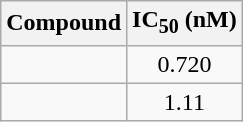<table class="wikitable">
<tr>
<th>Compound</th>
<th>IC<sub>50</sub> (nM)</th>
</tr>
<tr>
<td align="center"></td>
<td align="center">0.720</td>
</tr>
<tr>
<td align="center"></td>
<td align="center">1.11</td>
</tr>
</table>
